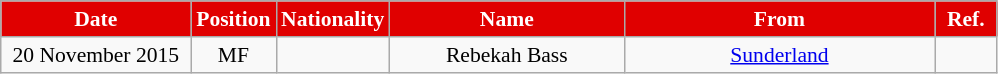<table class="wikitable" style="text-align:center; font-size:90%; ">
<tr>
<th style="background:#E00000; color:#FFFFFF; width:120px;">Date</th>
<th style="background:#E00000; color:#FFFFFF; width:50px;">Position</th>
<th style="background:#E00000; color:#FFFFFF; width:50px;">Nationality</th>
<th style="background:#E00000; color:#FFFFFF; width:150px;">Name</th>
<th style="background:#E00000; color:#FFFFFF; width:200px;">From</th>
<th style="background:#E00000; color:#FFFFFF; width:35px;">Ref.</th>
</tr>
<tr>
<td>20 November 2015</td>
<td>MF</td>
<td></td>
<td>Rebekah Bass</td>
<td> <a href='#'>Sunderland</a></td>
<td></td>
</tr>
</table>
